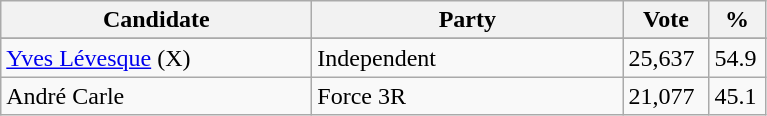<table class="wikitable">
<tr>
<th bgcolor="#DDDDFF" width="200px">Candidate</th>
<th bgcolor="#DDDDFF" width="200px">Party</th>
<th bgcolor="#DDDDFF" width="50px">Vote</th>
<th bgcolor="#DDDDFF" width="30px">%</th>
</tr>
<tr>
</tr>
<tr>
<td><a href='#'>Yves Lévesque</a> (X)</td>
<td>Independent</td>
<td>25,637</td>
<td>54.9</td>
</tr>
<tr>
<td>André Carle</td>
<td>Force 3R</td>
<td>21,077</td>
<td>45.1</td>
</tr>
</table>
